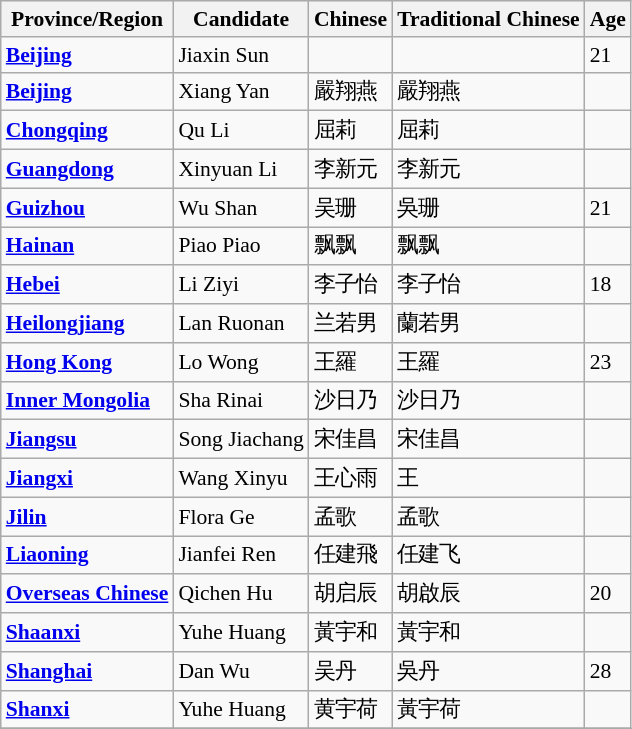<table class="wikitable sortable" style="font-size:90%">
<tr style="background:#efefef;">
<th>Province/Region</th>
<th>Candidate</th>
<th>Chinese</th>
<th>Traditional Chinese</th>
<th>Age</th>
</tr>
<tr>
<td><strong> <a href='#'>Beijing</a></strong></td>
<td>Jiaxin Sun</td>
<td></td>
<td></td>
<td>21</td>
</tr>
<tr>
<td><strong><a href='#'>Beijing</a></strong></td>
<td>Xiang Yan</td>
<td>嚴翔燕</td>
<td>嚴翔燕</td>
<td></td>
</tr>
<tr>
<td><strong><a href='#'>Chongqing</a></strong></td>
<td>Qu Li</td>
<td>屈莉</td>
<td>屈莉</td>
<td></td>
</tr>
<tr>
<td><strong><a href='#'>Guangdong</a></strong></td>
<td>Xinyuan Li</td>
<td>李新元</td>
<td>李新元</td>
<td></td>
</tr>
<tr>
<td><strong><a href='#'>Guizhou</a></strong></td>
<td>Wu Shan</td>
<td>吴珊</td>
<td>吳珊</td>
<td>21</td>
</tr>
<tr>
<td><strong><a href='#'>Hainan</a></strong></td>
<td>Piao Piao</td>
<td>飘飘</td>
<td>飘飘</td>
<td></td>
</tr>
<tr>
<td><strong><a href='#'>Hebei</a></strong></td>
<td>Li Ziyi</td>
<td>李子怡</td>
<td>李子怡</td>
<td>18</td>
</tr>
<tr>
<td><strong><a href='#'>Heilongjiang</a></strong></td>
<td>Lan Ruonan</td>
<td>兰若男</td>
<td>蘭若男</td>
<td></td>
</tr>
<tr>
<td><strong><a href='#'>Hong Kong</a></strong></td>
<td>Lo Wong</td>
<td>王羅</td>
<td>王羅</td>
<td>23</td>
</tr>
<tr>
<td><strong> <a href='#'>Inner Mongolia</a></strong></td>
<td>Sha Rinai</td>
<td>沙日乃</td>
<td>沙日乃</td>
<td></td>
</tr>
<tr>
<td><strong><a href='#'>Jiangsu</a></strong></td>
<td>Song Jiachang</td>
<td>宋佳昌</td>
<td>宋佳昌</td>
<td></td>
</tr>
<tr>
<td><strong><a href='#'>Jiangxi</a></strong></td>
<td>Wang Xinyu</td>
<td>王心雨</td>
<td>王</td>
<td></td>
</tr>
<tr>
<td><strong><a href='#'>Jilin</a></strong></td>
<td>Flora Ge</td>
<td>孟歌</td>
<td>孟歌</td>
<td></td>
</tr>
<tr>
<td><strong><a href='#'>Liaoning</a></strong></td>
<td>Jianfei Ren</td>
<td>任建飛</td>
<td>任建飞</td>
<td></td>
</tr>
<tr>
<td><strong><a href='#'>Overseas Chinese</a></strong></td>
<td>Qichen Hu</td>
<td>胡启辰</td>
<td>胡啟辰</td>
<td>20</td>
</tr>
<tr>
<td><strong><a href='#'>Shaanxi</a></strong></td>
<td>Yuhe Huang</td>
<td>黃宇和</td>
<td>黃宇和</td>
<td></td>
</tr>
<tr>
<td><strong><a href='#'>Shanghai</a></strong></td>
<td>Dan Wu</td>
<td>吴丹</td>
<td>吳丹</td>
<td>28</td>
</tr>
<tr>
<td><strong><a href='#'>Shanxi</a></strong></td>
<td>Yuhe Huang</td>
<td>黄宇荷</td>
<td>黃宇荷</td>
<td></td>
</tr>
<tr>
</tr>
</table>
